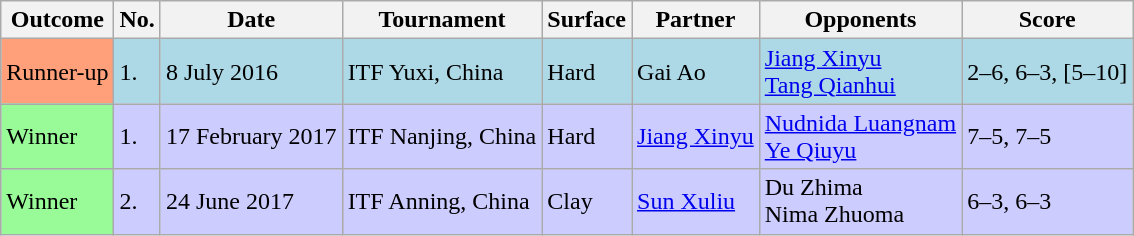<table class="sortable wikitable">
<tr>
<th>Outcome</th>
<th>No.</th>
<th>Date</th>
<th>Tournament</th>
<th>Surface</th>
<th>Partner</th>
<th>Opponents</th>
<th>Score</th>
</tr>
<tr style="background:lightblue;">
<td bgcolor="FFA07A">Runner-up</td>
<td>1.</td>
<td>8 July 2016</td>
<td>ITF Yuxi, China</td>
<td>Hard</td>
<td> Gai Ao</td>
<td> <a href='#'>Jiang Xinyu</a> <br>  <a href='#'>Tang Qianhui</a></td>
<td>2–6, 6–3, [5–10]</td>
</tr>
<tr style="background:#ccccff;">
<td style="background:#98fb98;">Winner</td>
<td>1.</td>
<td>17 February 2017</td>
<td>ITF Nanjing, China</td>
<td>Hard</td>
<td> <a href='#'>Jiang Xinyu</a></td>
<td> <a href='#'>Nudnida Luangnam</a> <br>  <a href='#'>Ye Qiuyu</a></td>
<td>7–5, 7–5</td>
</tr>
<tr style="background:#ccccff;">
<td style="background:#98fb98;">Winner</td>
<td>2.</td>
<td>24 June 2017</td>
<td>ITF Anning, China</td>
<td>Clay</td>
<td> <a href='#'>Sun Xuliu</a></td>
<td> Du Zhima <br>  Nima Zhuoma</td>
<td>6–3, 6–3</td>
</tr>
</table>
